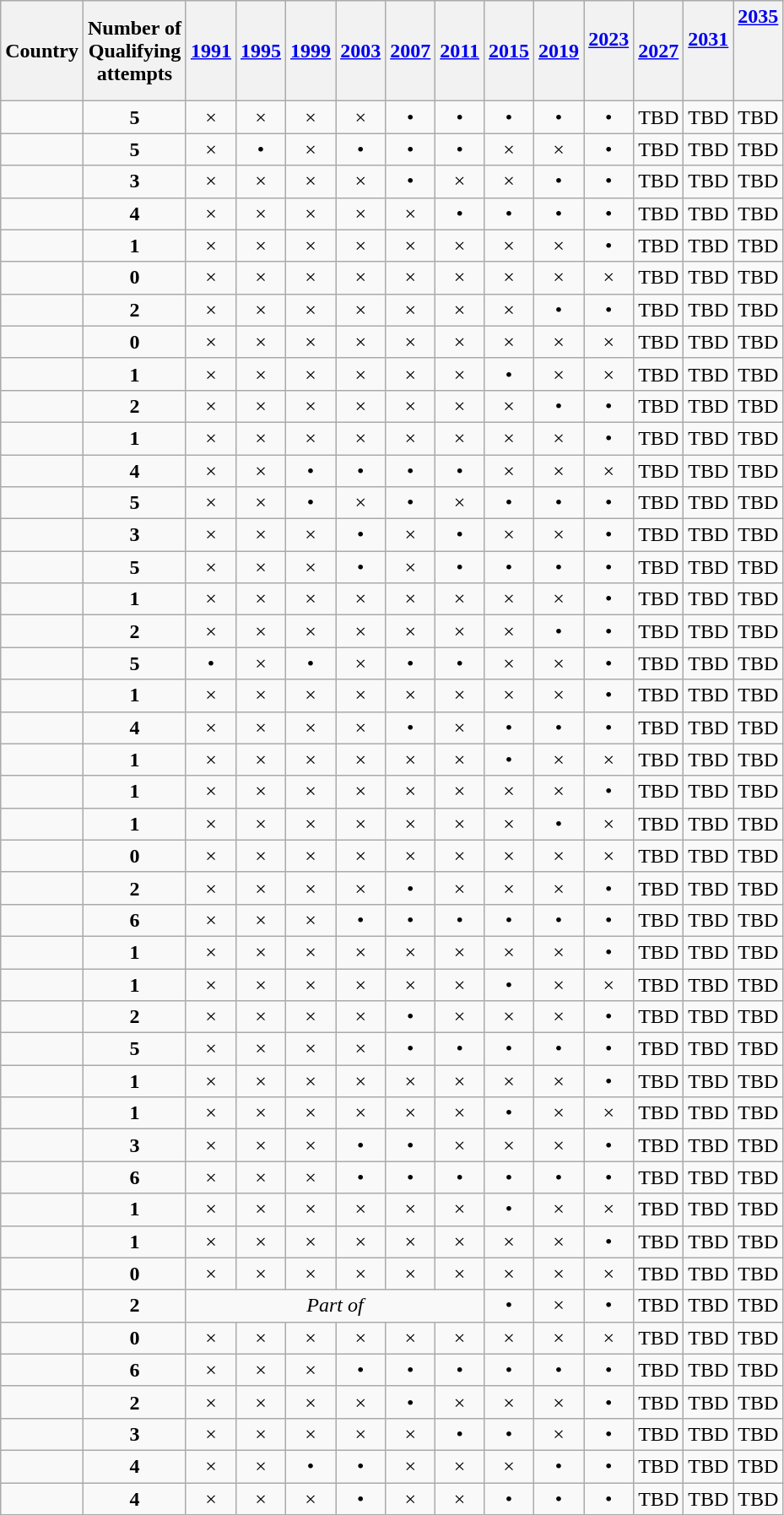<table class="wikitable" style="text-align: center;">
<tr>
<th>Country</th>
<th>Number of <br> Qualifying <br> attempts</th>
<th><a href='#'>1991</a><br></th>
<th><a href='#'>1995</a><br></th>
<th><a href='#'>1999</a><br></th>
<th><a href='#'>2003</a><br></th>
<th><a href='#'>2007</a><br></th>
<th><a href='#'>2011</a><br></th>
<th><a href='#'>2015</a><br></th>
<th><a href='#'>2019</a><br></th>
<th><a href='#'>2023</a><br><br></th>
<th><a href='#'>2027</a><br></th>
<th><a href='#'>2031</a><br><br></th>
<th><a href='#'>2035</a><br><br><br><br></th>
</tr>
<tr>
<td style="text-align: left;"></td>
<td><strong>5</strong></td>
<td>×</td>
<td>×</td>
<td>×</td>
<td>×</td>
<td>•</td>
<td>•</td>
<td>•</td>
<td>•</td>
<td>•</td>
<td>TBD</td>
<td>TBD</td>
<td>TBD</td>
</tr>
<tr>
<td style="text-align: left;"></td>
<td><strong>5</strong></td>
<td>×</td>
<td>•</td>
<td>×</td>
<td>•</td>
<td>•</td>
<td>•</td>
<td>×</td>
<td>×</td>
<td>•</td>
<td>TBD</td>
<td>TBD</td>
<td>TBD</td>
</tr>
<tr>
<td style="text-align: left;"></td>
<td><strong>3</strong></td>
<td>×</td>
<td>×</td>
<td>×</td>
<td>×</td>
<td>•</td>
<td>×</td>
<td>×</td>
<td>•</td>
<td>•</td>
<td>TBD</td>
<td>TBD</td>
<td>TBD</td>
</tr>
<tr>
<td style="text-align: left;"></td>
<td><strong>4</strong></td>
<td>×</td>
<td>×</td>
<td>×</td>
<td>×</td>
<td>×</td>
<td>•</td>
<td>•</td>
<td>•</td>
<td>•</td>
<td>TBD</td>
<td>TBD</td>
<td>TBD</td>
</tr>
<tr>
<td style="text-align: left;"></td>
<td><strong>1</strong></td>
<td>×</td>
<td>×</td>
<td>×</td>
<td>×</td>
<td>×</td>
<td>×</td>
<td>×</td>
<td>×</td>
<td>•</td>
<td>TBD</td>
<td>TBD</td>
<td>TBD</td>
</tr>
<tr>
<td style="text-align: left;"></td>
<td><strong>0</strong></td>
<td>×</td>
<td>×</td>
<td>×</td>
<td>×</td>
<td>×</td>
<td>×</td>
<td>×</td>
<td>×</td>
<td>×</td>
<td>TBD</td>
<td>TBD</td>
<td>TBD</td>
</tr>
<tr>
<td style="text-align: left;"></td>
<td><strong>2</strong></td>
<td>×</td>
<td>×</td>
<td>×</td>
<td>×</td>
<td>×</td>
<td>×</td>
<td>×</td>
<td>•</td>
<td>•</td>
<td>TBD</td>
<td>TBD</td>
<td>TBD</td>
</tr>
<tr>
<td style="text-align: left;"></td>
<td><strong>0</strong></td>
<td>×</td>
<td>×</td>
<td>×</td>
<td>×</td>
<td>×</td>
<td>×</td>
<td>×</td>
<td>×</td>
<td>×</td>
<td>TBD</td>
<td>TBD</td>
<td>TBD</td>
</tr>
<tr>
<td style="text-align: left;"></td>
<td><strong>1</strong></td>
<td>×</td>
<td>×</td>
<td>×</td>
<td>×</td>
<td>×</td>
<td>×</td>
<td>•</td>
<td>×</td>
<td>×</td>
<td>TBD</td>
<td>TBD</td>
<td>TBD</td>
</tr>
<tr>
<td style="text-align: left;"></td>
<td><strong>2</strong></td>
<td>×</td>
<td>×</td>
<td>×</td>
<td>×</td>
<td>×</td>
<td>×</td>
<td>×</td>
<td>•</td>
<td>•</td>
<td>TBD</td>
<td>TBD</td>
<td>TBD</td>
</tr>
<tr>
<td style="text-align: left;"></td>
<td><strong>1</strong></td>
<td>×</td>
<td>×</td>
<td>×</td>
<td>×</td>
<td>×</td>
<td>×</td>
<td>×</td>
<td>×</td>
<td>•</td>
<td>TBD</td>
<td>TBD</td>
<td>TBD</td>
</tr>
<tr>
<td style="text-align: left;"></td>
<td><strong>4</strong></td>
<td>×</td>
<td>×</td>
<td>•</td>
<td>•</td>
<td>•</td>
<td>•</td>
<td>×</td>
<td>×</td>
<td>×</td>
<td>TBD</td>
<td>TBD</td>
<td>TBD</td>
</tr>
<tr>
<td style="text-align: left;"></td>
<td><strong>5</strong></td>
<td>×</td>
<td>×</td>
<td>•</td>
<td>×</td>
<td>•</td>
<td>×</td>
<td>•</td>
<td>•</td>
<td>•</td>
<td>TBD</td>
<td>TBD</td>
<td>TBD</td>
</tr>
<tr>
<td style="text-align: left;"></td>
<td><strong>3</strong></td>
<td>×</td>
<td>×</td>
<td>×</td>
<td>•</td>
<td>×</td>
<td>•</td>
<td>×</td>
<td>×</td>
<td>•</td>
<td>TBD</td>
<td>TBD</td>
<td>TBD</td>
</tr>
<tr>
<td style="text-align: left;"></td>
<td><strong>5</strong></td>
<td>×</td>
<td>×</td>
<td>×</td>
<td>•</td>
<td>×</td>
<td>•</td>
<td>•</td>
<td>•</td>
<td>•</td>
<td>TBD</td>
<td>TBD</td>
<td>TBD</td>
</tr>
<tr>
<td style="text-align: left;"></td>
<td><strong>1</strong></td>
<td>×</td>
<td>×</td>
<td>×</td>
<td>×</td>
<td>×</td>
<td>×</td>
<td>×</td>
<td>×</td>
<td>•</td>
<td>TBD</td>
<td>TBD</td>
<td>TBD</td>
</tr>
<tr>
<td style="text-align: left;"></td>
<td><strong>2</strong></td>
<td>×</td>
<td>×</td>
<td>×</td>
<td>×</td>
<td>×</td>
<td>×</td>
<td>×</td>
<td>•</td>
<td>•</td>
<td>TBD</td>
<td>TBD</td>
<td>TBD</td>
</tr>
<tr>
<td style="text-align: left;"></td>
<td><strong>5</strong></td>
<td>•</td>
<td>×</td>
<td>•</td>
<td>×</td>
<td>•</td>
<td>•</td>
<td>×</td>
<td>×</td>
<td>•</td>
<td>TBD</td>
<td>TBD</td>
<td>TBD</td>
</tr>
<tr>
<td style="text-align: left;"></td>
<td><strong>1</strong></td>
<td>×</td>
<td>×</td>
<td>×</td>
<td>×</td>
<td>×</td>
<td>×</td>
<td>×</td>
<td>×</td>
<td>•</td>
<td>TBD</td>
<td>TBD</td>
<td>TBD</td>
</tr>
<tr>
<td style="text-align: left;"></td>
<td><strong>4</strong></td>
<td>×</td>
<td>×</td>
<td>×</td>
<td>×</td>
<td>•</td>
<td>×</td>
<td>•</td>
<td>•</td>
<td>•</td>
<td>TBD</td>
<td>TBD</td>
<td>TBD</td>
</tr>
<tr>
<td style="text-align: left;"></td>
<td><strong>1</strong></td>
<td>×</td>
<td>×</td>
<td>×</td>
<td>×</td>
<td>×</td>
<td>×</td>
<td>•</td>
<td>×</td>
<td>×</td>
<td>TBD</td>
<td>TBD</td>
<td>TBD</td>
</tr>
<tr>
<td style="text-align: left;"></td>
<td><strong>1</strong></td>
<td>×</td>
<td>×</td>
<td>×</td>
<td>×</td>
<td>×</td>
<td>×</td>
<td>×</td>
<td>×</td>
<td>•</td>
<td>TBD</td>
<td>TBD</td>
<td>TBD</td>
</tr>
<tr>
<td style="text-align: left;"></td>
<td><strong>1</strong></td>
<td>×</td>
<td>×</td>
<td>×</td>
<td>×</td>
<td>×</td>
<td>×</td>
<td>×</td>
<td>•</td>
<td>×</td>
<td>TBD</td>
<td>TBD</td>
<td>TBD</td>
</tr>
<tr>
<td style="text-align: left;"></td>
<td><strong>0</strong></td>
<td>×</td>
<td>×</td>
<td>×</td>
<td>×</td>
<td>×</td>
<td>×</td>
<td>×</td>
<td>×</td>
<td>×</td>
<td>TBD</td>
<td>TBD</td>
<td>TBD</td>
</tr>
<tr>
<td style="text-align: left;"></td>
<td><strong>2</strong></td>
<td>×</td>
<td>×</td>
<td>×</td>
<td>×</td>
<td>•</td>
<td>×</td>
<td>×</td>
<td>×</td>
<td>•</td>
<td>TBD</td>
<td>TBD</td>
<td>TBD</td>
</tr>
<tr>
<td style="text-align: left;"></td>
<td><strong>6</strong></td>
<td>×</td>
<td>×</td>
<td>×</td>
<td>•</td>
<td>•</td>
<td>•</td>
<td>•</td>
<td>•</td>
<td>•</td>
<td>TBD</td>
<td>TBD</td>
<td>TBD</td>
</tr>
<tr>
<td style="text-align: left;"></td>
<td><strong>1</strong></td>
<td>×</td>
<td>×</td>
<td>×</td>
<td>×</td>
<td>×</td>
<td>×</td>
<td>×</td>
<td>×</td>
<td>•</td>
<td>TBD</td>
<td>TBD</td>
<td>TBD</td>
</tr>
<tr>
<td style="text-align: left;"></td>
<td><strong>1</strong></td>
<td>×</td>
<td>×</td>
<td>×</td>
<td>×</td>
<td>×</td>
<td>×</td>
<td>•</td>
<td>×</td>
<td>×</td>
<td>TBD</td>
<td>TBD</td>
<td>TBD</td>
</tr>
<tr>
<td style="text-align: left;"></td>
<td><strong>2</strong></td>
<td>×</td>
<td>×</td>
<td>×</td>
<td>×</td>
<td>•</td>
<td>×</td>
<td>×</td>
<td>×</td>
<td>•</td>
<td>TBD</td>
<td>TBD</td>
<td>TBD</td>
</tr>
<tr>
<td style="text-align: left;"></td>
<td><strong>5</strong></td>
<td>×</td>
<td>×</td>
<td>×</td>
<td>×</td>
<td>•</td>
<td>•</td>
<td>•</td>
<td>•</td>
<td>•</td>
<td>TBD</td>
<td>TBD</td>
<td>TBD</td>
</tr>
<tr>
<td style="text-align: left;"></td>
<td><strong>1</strong></td>
<td>×</td>
<td>×</td>
<td>×</td>
<td>×</td>
<td>×</td>
<td>×</td>
<td>×</td>
<td>×</td>
<td>•</td>
<td>TBD</td>
<td>TBD</td>
<td>TBD</td>
</tr>
<tr>
<td style="text-align: left;"></td>
<td><strong>1</strong></td>
<td>×</td>
<td>×</td>
<td>×</td>
<td>×</td>
<td>×</td>
<td>×</td>
<td>•</td>
<td>×</td>
<td>×</td>
<td>TBD</td>
<td>TBD</td>
<td>TBD</td>
</tr>
<tr>
<td style="text-align: left;"></td>
<td><strong>3</strong></td>
<td>×</td>
<td>×</td>
<td>×</td>
<td>•</td>
<td>•</td>
<td>×</td>
<td>×</td>
<td>×</td>
<td>•</td>
<td>TBD</td>
<td>TBD</td>
<td>TBD</td>
</tr>
<tr>
<td style="text-align: left;"></td>
<td><strong>6</strong></td>
<td>×</td>
<td>×</td>
<td>×</td>
<td>•</td>
<td>•</td>
<td>•</td>
<td>•</td>
<td>•</td>
<td>•</td>
<td>TBD</td>
<td>TBD</td>
<td>TBD</td>
</tr>
<tr>
<td style="text-align: left;"></td>
<td><strong>1</strong></td>
<td>×</td>
<td>×</td>
<td>×</td>
<td>×</td>
<td>×</td>
<td>×</td>
<td>•</td>
<td>×</td>
<td>×</td>
<td>TBD</td>
<td>TBD</td>
<td>TBD</td>
</tr>
<tr>
<td style="text-align: left;"></td>
<td><strong>1</strong></td>
<td>×</td>
<td>×</td>
<td>×</td>
<td>×</td>
<td>×</td>
<td>×</td>
<td>×</td>
<td>×</td>
<td>•</td>
<td>TBD</td>
<td>TBD</td>
<td>TBD</td>
</tr>
<tr>
<td style="text-align: left;"></td>
<td><strong>0</strong></td>
<td>×</td>
<td>×</td>
<td>×</td>
<td>×</td>
<td>×</td>
<td>×</td>
<td>×</td>
<td>×</td>
<td>×</td>
<td>TBD</td>
<td>TBD</td>
<td>TBD</td>
</tr>
<tr>
<td style="text-align: left;"></td>
<td><strong>2</strong></td>
<td colspan=6><em>Part of </em></td>
<td>•</td>
<td>×</td>
<td>•</td>
<td>TBD</td>
<td>TBD</td>
<td>TBD</td>
</tr>
<tr>
<td style="text-align: left;"></td>
<td><strong>0</strong></td>
<td>×</td>
<td>×</td>
<td>×</td>
<td>×</td>
<td>×</td>
<td>×</td>
<td>×</td>
<td>×</td>
<td>×</td>
<td>TBD</td>
<td>TBD</td>
<td>TBD</td>
</tr>
<tr>
<td style="text-align: left;"></td>
<td><strong>6</strong></td>
<td>×</td>
<td>×</td>
<td>×</td>
<td>•</td>
<td>•</td>
<td>•</td>
<td>•</td>
<td>•</td>
<td>•</td>
<td>TBD</td>
<td>TBD</td>
<td>TBD</td>
</tr>
<tr>
<td style="text-align: left;"></td>
<td><strong>2</strong></td>
<td>×</td>
<td>×</td>
<td>×</td>
<td>×</td>
<td>•</td>
<td>×</td>
<td>×</td>
<td>×</td>
<td>•</td>
<td>TBD</td>
<td>TBD</td>
<td>TBD</td>
</tr>
<tr>
<td style="text-align: left;"></td>
<td><strong>3</strong></td>
<td>×</td>
<td>×</td>
<td>×</td>
<td>×</td>
<td>×</td>
<td>•</td>
<td>•</td>
<td>×</td>
<td>•</td>
<td>TBD</td>
<td>TBD</td>
<td>TBD</td>
</tr>
<tr>
<td style="text-align: left;"></td>
<td><strong>4</strong></td>
<td>×</td>
<td>×</td>
<td>•</td>
<td>•</td>
<td>×</td>
<td>×</td>
<td>×</td>
<td>•</td>
<td>•</td>
<td>TBD</td>
<td>TBD</td>
<td>TBD</td>
</tr>
<tr>
<td style="text-align: left;"></td>
<td><strong>4</strong></td>
<td>×</td>
<td>×</td>
<td>×</td>
<td>•</td>
<td>×</td>
<td>×</td>
<td>•</td>
<td>•</td>
<td>•</td>
<td>TBD</td>
<td>TBD</td>
<td>TBD</td>
</tr>
</table>
